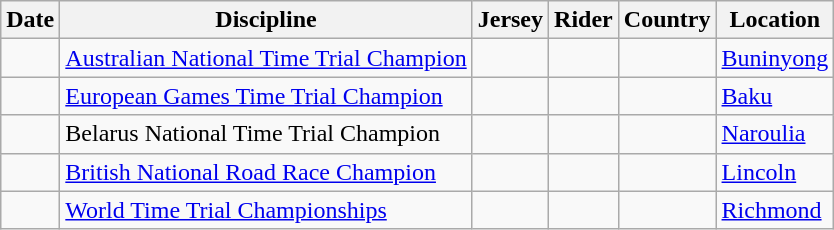<table class="wikitable">
<tr>
<th>Date</th>
<th>Discipline</th>
<th>Jersey</th>
<th>Rider</th>
<th>Country</th>
<th>Location</th>
</tr>
<tr>
<td></td>
<td><a href='#'>Australian National Time Trial Champion</a></td>
<td></td>
<td></td>
<td></td>
<td><a href='#'>Buninyong</a></td>
</tr>
<tr>
<td></td>
<td><a href='#'>European Games Time Trial Champion</a></td>
<td></td>
<td></td>
<td></td>
<td><a href='#'>Baku</a></td>
</tr>
<tr>
<td></td>
<td Belarus National Time Trial Championships>Belarus National Time Trial Champion</td>
<td></td>
<td></td>
<td></td>
<td><a href='#'>Naroulia</a></td>
</tr>
<tr>
<td></td>
<td><a href='#'>British National Road Race Champion</a></td>
<td></td>
<td></td>
<td></td>
<td><a href='#'>Lincoln</a></td>
</tr>
<tr>
<td></td>
<td><a href='#'>World Time Trial Championships</a></td>
<td></td>
<td></td>
<td></td>
<td><a href='#'>Richmond</a></td>
</tr>
</table>
